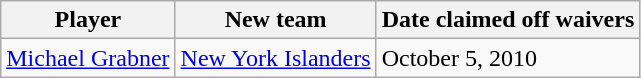<table class="wikitable">
<tr>
<th>Player</th>
<th>New team</th>
<th>Date claimed off waivers</th>
</tr>
<tr>
<td><a href='#'>Michael Grabner</a></td>
<td><a href='#'>New York Islanders</a></td>
<td>October 5, 2010</td>
</tr>
</table>
